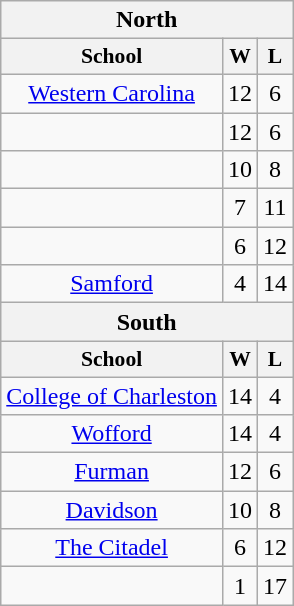<table class="wikitable" style="text-align:center">
<tr>
<th colspan="6">North</th>
</tr>
<tr>
<th style="font-size:90%;">School</th>
<th style="font-size:90%;">W</th>
<th style="font-size:90%;">L</th>
</tr>
<tr>
<td><a href='#'>Western Carolina</a></td>
<td>12</td>
<td>6</td>
</tr>
<tr>
<td></td>
<td>12</td>
<td>6</td>
</tr>
<tr>
<td></td>
<td>10</td>
<td>8</td>
</tr>
<tr>
<td></td>
<td>7</td>
<td>11</td>
</tr>
<tr>
<td></td>
<td>6</td>
<td>12</td>
</tr>
<tr>
<td><a href='#'>Samford</a></td>
<td>4</td>
<td>14</td>
</tr>
<tr>
<th colspan="6">South</th>
</tr>
<tr>
<th style="font-size:90%;">School</th>
<th style="font-size:90%;">W</th>
<th style="font-size:90%;">L</th>
</tr>
<tr>
<td><a href='#'>College of Charleston</a></td>
<td>14</td>
<td>4</td>
</tr>
<tr>
<td><a href='#'>Wofford</a></td>
<td>14</td>
<td>4</td>
</tr>
<tr>
<td><a href='#'>Furman</a></td>
<td>12</td>
<td>6</td>
</tr>
<tr>
<td><a href='#'>Davidson</a></td>
<td>10</td>
<td>8</td>
</tr>
<tr>
<td><a href='#'>The Citadel</a></td>
<td>6</td>
<td>12</td>
</tr>
<tr>
<td></td>
<td>1</td>
<td>17</td>
</tr>
</table>
